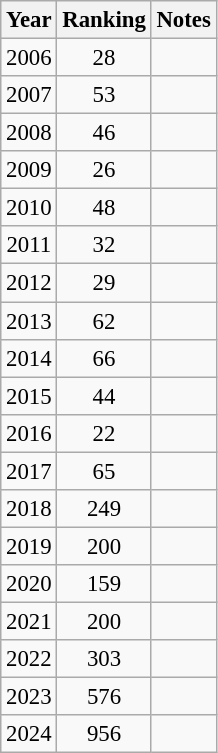<table class="wikitable" style="text-align:center; font-size: 95%;">
<tr>
<th>Year</th>
<th>Ranking</th>
<th>Notes</th>
</tr>
<tr>
<td>2006</td>
<td>28</td>
<td></td>
</tr>
<tr>
<td>2007</td>
<td>53</td>
<td></td>
</tr>
<tr>
<td>2008</td>
<td>46</td>
<td></td>
</tr>
<tr>
<td>2009</td>
<td>26</td>
<td></td>
</tr>
<tr>
<td>2010</td>
<td>48</td>
<td></td>
</tr>
<tr>
<td>2011</td>
<td>32</td>
<td></td>
</tr>
<tr>
<td>2012</td>
<td>29</td>
<td></td>
</tr>
<tr>
<td>2013</td>
<td>62</td>
<td></td>
</tr>
<tr>
<td>2014</td>
<td>66</td>
<td></td>
</tr>
<tr>
<td>2015</td>
<td>44</td>
<td></td>
</tr>
<tr>
<td>2016</td>
<td>22</td>
<td></td>
</tr>
<tr>
<td>2017</td>
<td>65</td>
<td></td>
</tr>
<tr>
<td>2018</td>
<td>249</td>
<td></td>
</tr>
<tr>
<td>2019</td>
<td>200</td>
<td></td>
</tr>
<tr>
<td>2020</td>
<td>159</td>
<td></td>
</tr>
<tr>
<td>2021</td>
<td>200</td>
<td></td>
</tr>
<tr>
<td>2022</td>
<td>303</td>
<td></td>
</tr>
<tr>
<td>2023</td>
<td>576</td>
<td></td>
</tr>
<tr>
<td>2024</td>
<td>956</td>
<td></td>
</tr>
</table>
